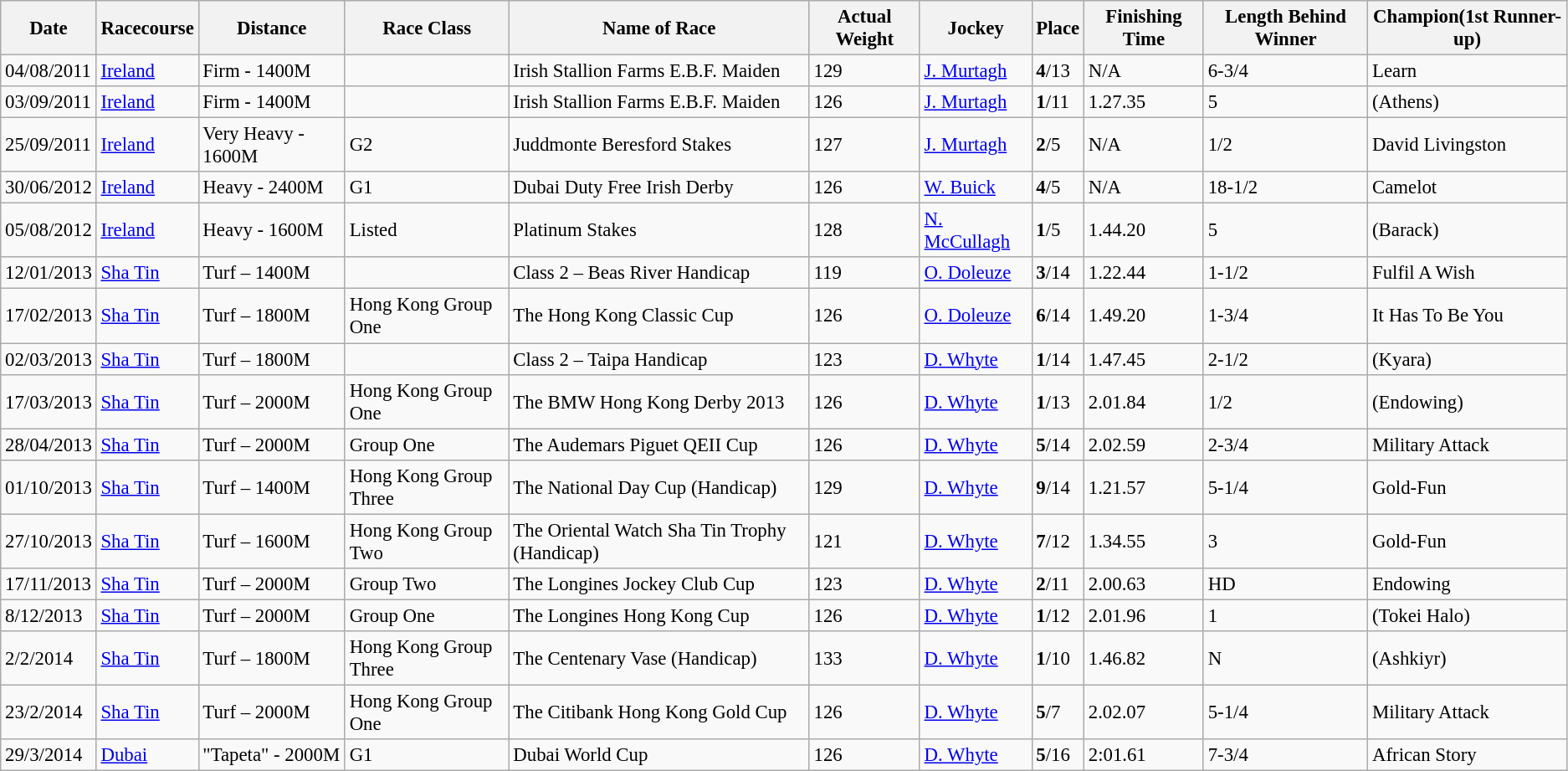<table class="wikitable" style="font-size: 95%">
<tr>
<th>Date</th>
<th>Racecourse</th>
<th>Distance</th>
<th>Race Class</th>
<th>Name of Race</th>
<th>Actual Weight</th>
<th>Jockey</th>
<th>Place</th>
<th>Finishing Time</th>
<th>Length Behind Winner</th>
<th>Champion(1st Runner-up)</th>
</tr>
<tr>
<td>04/08/2011</td>
<td><a href='#'>Ireland</a></td>
<td>Firm - 1400M</td>
<td></td>
<td>Irish Stallion Farms E.B.F. Maiden</td>
<td>129</td>
<td><a href='#'>J. Murtagh</a></td>
<td><strong>4</strong>/13</td>
<td>N/A</td>
<td>6-3/4</td>
<td>Learn</td>
</tr>
<tr>
<td>03/09/2011</td>
<td><a href='#'>Ireland</a></td>
<td>Firm - 1400M</td>
<td></td>
<td>Irish Stallion Farms E.B.F. Maiden</td>
<td>126</td>
<td><a href='#'>J. Murtagh</a></td>
<td><strong>1</strong>/11</td>
<td>1.27.35</td>
<td>5</td>
<td>(Athens)</td>
</tr>
<tr>
<td>25/09/2011</td>
<td><a href='#'>Ireland</a></td>
<td>Very Heavy - 1600M</td>
<td>G2</td>
<td>Juddmonte Beresford Stakes</td>
<td>127</td>
<td><a href='#'>J. Murtagh</a></td>
<td><strong>2</strong>/5</td>
<td>N/A</td>
<td>1/2</td>
<td>David Livingston</td>
</tr>
<tr>
<td>30/06/2012</td>
<td><a href='#'>Ireland</a></td>
<td>Heavy - 2400M</td>
<td>G1</td>
<td>Dubai Duty Free Irish Derby</td>
<td>126</td>
<td><a href='#'>W. Buick</a></td>
<td><strong>4</strong>/5</td>
<td>N/A</td>
<td>18-1/2</td>
<td>Camelot</td>
</tr>
<tr>
<td>05/08/2012</td>
<td><a href='#'>Ireland</a></td>
<td>Heavy - 1600M</td>
<td>Listed</td>
<td>Platinum Stakes</td>
<td>128</td>
<td><a href='#'>N. McCullagh</a></td>
<td><strong>1</strong>/5</td>
<td>1.44.20</td>
<td>5</td>
<td>(Barack)</td>
</tr>
<tr>
<td>12/01/2013</td>
<td><a href='#'>Sha Tin</a></td>
<td>Turf – 1400M</td>
<td></td>
<td>Class 2 – Beas River Handicap</td>
<td>119</td>
<td><a href='#'>O. Doleuze</a></td>
<td><strong>3</strong>/14</td>
<td>1.22.44</td>
<td>1-1/2</td>
<td>Fulfil A Wish</td>
</tr>
<tr>
<td>17/02/2013</td>
<td><a href='#'>Sha Tin</a></td>
<td>Turf – 1800M</td>
<td>Hong Kong Group One</td>
<td>The Hong Kong Classic Cup</td>
<td>126</td>
<td><a href='#'>O. Doleuze</a></td>
<td><strong>6</strong>/14</td>
<td>1.49.20</td>
<td>1-3/4</td>
<td>It Has To Be You</td>
</tr>
<tr>
<td>02/03/2013</td>
<td><a href='#'>Sha Tin</a></td>
<td>Turf – 1800M</td>
<td></td>
<td>Class 2 – Taipa Handicap</td>
<td>123</td>
<td><a href='#'>D. Whyte</a></td>
<td><strong>1</strong>/14</td>
<td>1.47.45</td>
<td>2-1/2</td>
<td>(Kyara)</td>
</tr>
<tr>
<td>17/03/2013</td>
<td><a href='#'>Sha Tin</a></td>
<td>Turf – 2000M</td>
<td>Hong Kong Group One</td>
<td>The BMW Hong Kong Derby 2013</td>
<td>126</td>
<td><a href='#'>D. Whyte</a></td>
<td><strong>1</strong>/13</td>
<td>2.01.84</td>
<td>1/2</td>
<td>(Endowing)</td>
</tr>
<tr>
<td>28/04/2013</td>
<td><a href='#'>Sha Tin</a></td>
<td>Turf – 2000M</td>
<td>Group One</td>
<td>The Audemars Piguet QEII Cup</td>
<td>126</td>
<td><a href='#'>D. Whyte</a></td>
<td><strong>5</strong>/14</td>
<td>2.02.59</td>
<td>2-3/4</td>
<td>Military Attack</td>
</tr>
<tr>
<td>01/10/2013</td>
<td><a href='#'>Sha Tin</a></td>
<td>Turf – 1400M</td>
<td>Hong Kong Group Three</td>
<td>The National Day Cup (Handicap)</td>
<td>129</td>
<td><a href='#'>D. Whyte</a></td>
<td><strong>9</strong>/14</td>
<td>1.21.57</td>
<td>5-1/4</td>
<td>Gold-Fun</td>
</tr>
<tr>
<td>27/10/2013</td>
<td><a href='#'>Sha Tin</a></td>
<td>Turf – 1600M</td>
<td>Hong Kong Group Two</td>
<td>The Oriental Watch Sha Tin Trophy (Handicap)</td>
<td>121</td>
<td><a href='#'>D. Whyte</a></td>
<td><strong>7</strong>/12</td>
<td>1.34.55</td>
<td>3</td>
<td>Gold-Fun</td>
</tr>
<tr>
<td>17/11/2013</td>
<td><a href='#'>Sha Tin</a></td>
<td>Turf – 2000M</td>
<td>Group Two</td>
<td>The Longines Jockey Club Cup</td>
<td>123</td>
<td><a href='#'>D. Whyte</a></td>
<td><strong>2</strong>/11</td>
<td>2.00.63</td>
<td>HD</td>
<td>Endowing</td>
</tr>
<tr>
<td>8/12/2013</td>
<td><a href='#'>Sha Tin</a></td>
<td>Turf – 2000M</td>
<td>Group One</td>
<td>The Longines Hong Kong Cup</td>
<td>126</td>
<td><a href='#'>D. Whyte</a></td>
<td><strong>1</strong>/12</td>
<td>2.01.96</td>
<td>1</td>
<td>(Tokei Halo)</td>
</tr>
<tr>
<td>2/2/2014</td>
<td><a href='#'>Sha Tin</a></td>
<td>Turf – 1800M</td>
<td>Hong Kong Group Three</td>
<td>The Centenary Vase (Handicap)</td>
<td>133</td>
<td><a href='#'>D. Whyte</a></td>
<td><strong>1</strong>/10</td>
<td>1.46.82</td>
<td>N</td>
<td>(Ashkiyr)</td>
</tr>
<tr>
<td>23/2/2014</td>
<td><a href='#'>Sha Tin</a></td>
<td>Turf – 2000M</td>
<td>Hong Kong Group One</td>
<td>The Citibank Hong Kong Gold Cup</td>
<td>126</td>
<td><a href='#'>D. Whyte</a></td>
<td><strong>5</strong>/7</td>
<td>2.02.07</td>
<td>5-1/4</td>
<td>Military Attack</td>
</tr>
<tr>
<td>29/3/2014</td>
<td><a href='#'>Dubai</a></td>
<td>"Tapeta" - 2000M</td>
<td>G1</td>
<td>Dubai World Cup</td>
<td>126</td>
<td><a href='#'>D. Whyte</a></td>
<td><strong>5</strong>/16</td>
<td>2:01.61</td>
<td>7-3/4</td>
<td>African Story</td>
</tr>
</table>
